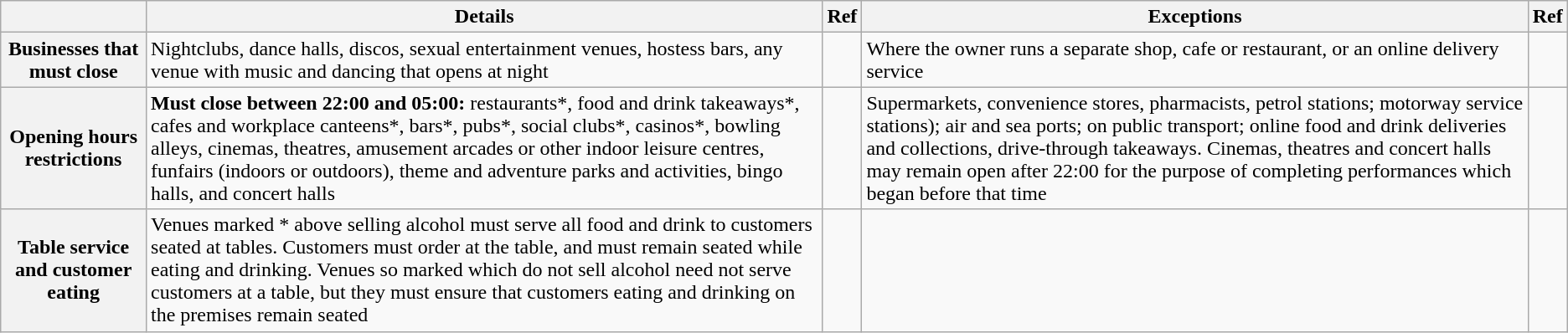<table class="wikitable">
<tr>
<th></th>
<th>Details</th>
<th>Ref</th>
<th>Exceptions</th>
<th>Ref</th>
</tr>
<tr>
<th>Businesses that must close</th>
<td>Nightclubs, dance halls, discos, sexual entertainment venues, hostess bars, any venue with music and dancing that opens at night</td>
<td></td>
<td>Where the owner runs a separate shop, cafe or restaurant, or an online delivery service</td>
<td></td>
</tr>
<tr>
<th>Opening hours restrictions</th>
<td><strong>Must close between 22:00 and 05:00:</strong> restaurants*, food and drink takeaways*, cafes and workplace canteens*, bars*, pubs*, social clubs*, casinos*, bowling alleys, cinemas, theatres, amusement arcades or other indoor leisure centres, funfairs (indoors or outdoors), theme and adventure parks and activities, bingo halls, and concert halls</td>
<td></td>
<td>Supermarkets, convenience stores, pharmacists, petrol stations; motorway service stations); air and sea ports; on public transport;  online food and drink deliveries and collections, drive-through takeaways. Cinemas, theatres and concert halls may remain open after 22:00 for the purpose of completing performances which began before that time</td>
<td></td>
</tr>
<tr>
<th>Table service and customer eating</th>
<td>Venues marked * above selling alcohol must serve all food and drink to customers seated at tables. Customers must order at the table, and must remain seated while eating and drinking. Venues so marked which do not sell alcohol need not serve customers at a table, but they must ensure that customers eating and drinking on the premises remain seated</td>
<td></td>
<td></td>
<td></td>
</tr>
</table>
